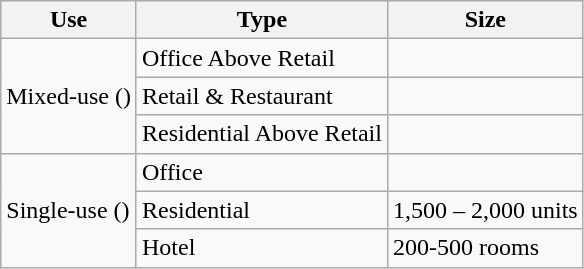<table class="wikitable">
<tr>
<th>Use</th>
<th>Type</th>
<th>Size</th>
</tr>
<tr>
<td rowspan="3">Mixed-use ()</td>
<td>Office Above Retail</td>
<td></td>
</tr>
<tr>
<td>Retail & Restaurant</td>
<td></td>
</tr>
<tr>
<td>Residential Above Retail</td>
<td></td>
</tr>
<tr>
<td rowspan="3">Single-use ()</td>
<td>Office</td>
<td></td>
</tr>
<tr>
<td>Residential</td>
<td>1,500 – 2,000 units</td>
</tr>
<tr>
<td>Hotel</td>
<td>200-500 rooms</td>
</tr>
</table>
